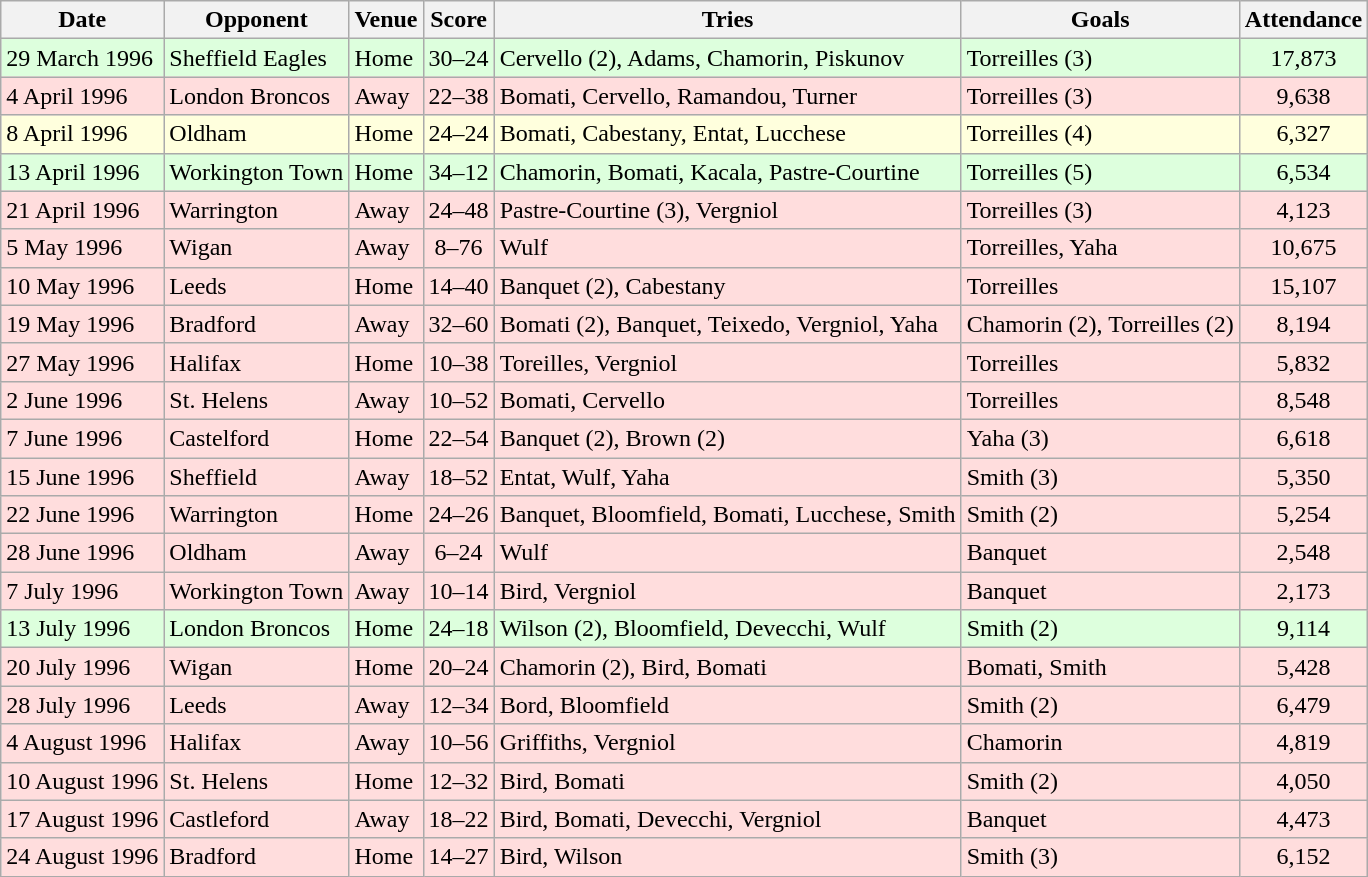<table class="wikitable">
<tr>
<th>Date</th>
<th>Opponent</th>
<th>Venue</th>
<th>Score</th>
<th>Tries</th>
<th>Goals</th>
<th>Attendance</th>
</tr>
<tr bgcolor="#DDFFDD">
<td>29 March 1996</td>
<td>Sheffield Eagles</td>
<td>Home</td>
<td align="center">30–24</td>
<td>Cervello (2), Adams, Chamorin, Piskunov</td>
<td>Torreilles (3)</td>
<td align="center">17,873</td>
</tr>
<tr bgcolor="#FFDDDD">
<td>4 April 1996</td>
<td>London Broncos</td>
<td>Away</td>
<td align="center">22–38</td>
<td>Bomati, Cervello, Ramandou, Turner</td>
<td>Torreilles (3)</td>
<td align="center">9,638</td>
</tr>
<tr bgcolor="#FFFFDD">
<td>8 April 1996</td>
<td>Oldham</td>
<td>Home</td>
<td align="center">24–24</td>
<td>Bomati, Cabestany, Entat, Lucchese</td>
<td>Torreilles (4)</td>
<td align="center">6,327</td>
</tr>
<tr bgcolor="#DDFFDD">
<td>13 April 1996</td>
<td>Workington Town</td>
<td>Home</td>
<td align="center">34–12</td>
<td>Chamorin, Bomati, Kacala, Pastre-Courtine</td>
<td>Torreilles (5)</td>
<td align="center">6,534</td>
</tr>
<tr bgcolor="#FFDDDD">
<td>21 April 1996</td>
<td>Warrington</td>
<td>Away</td>
<td align="center">24–48</td>
<td>Pastre-Courtine (3), Vergniol</td>
<td>Torreilles (3)</td>
<td align="center">4,123</td>
</tr>
<tr bgcolor="#FFDDDD">
<td>5 May 1996</td>
<td>Wigan</td>
<td>Away</td>
<td align="center">8–76</td>
<td>Wulf</td>
<td>Torreilles, Yaha</td>
<td align="center">10,675</td>
</tr>
<tr bgcolor="#FFDDDD">
<td>10 May 1996</td>
<td>Leeds</td>
<td>Home</td>
<td align="center">14–40</td>
<td>Banquet (2), Cabestany</td>
<td>Torreilles</td>
<td align="center">15,107</td>
</tr>
<tr bgcolor="#FFDDDD">
<td>19 May 1996</td>
<td>Bradford</td>
<td>Away</td>
<td align="center">32–60</td>
<td>Bomati (2), Banquet, Teixedo, Vergniol, Yaha</td>
<td>Chamorin (2), Torreilles (2)</td>
<td align="center">8,194</td>
</tr>
<tr bgcolor="#FFDDDD">
<td>27 May 1996</td>
<td>Halifax</td>
<td>Home</td>
<td align="center">10–38</td>
<td>Toreilles, Vergniol</td>
<td>Torreilles</td>
<td align="center">5,832</td>
</tr>
<tr bgcolor="#FFDDDD">
<td>2 June 1996</td>
<td>St. Helens</td>
<td>Away</td>
<td align="center">10–52</td>
<td>Bomati, Cervello</td>
<td>Torreilles</td>
<td align="center">8,548</td>
</tr>
<tr bgcolor="#FFDDDD">
<td>7 June 1996</td>
<td>Castelford</td>
<td>Home</td>
<td align="center">22–54</td>
<td>Banquet (2), Brown (2)</td>
<td>Yaha (3)</td>
<td align="center">6,618</td>
</tr>
<tr bgcolor="#FFDDDD">
<td>15 June 1996</td>
<td>Sheffield</td>
<td>Away</td>
<td align="center">18–52</td>
<td>Entat, Wulf, Yaha</td>
<td>Smith (3)</td>
<td align="center">5,350</td>
</tr>
<tr bgcolor="#FFDDDD">
<td>22 June 1996</td>
<td>Warrington</td>
<td>Home</td>
<td align="center">24–26</td>
<td>Banquet, Bloomfield, Bomati, Lucchese, Smith</td>
<td>Smith (2)</td>
<td align="center">5,254</td>
</tr>
<tr bgcolor="#FFDDDD">
<td>28 June 1996</td>
<td>Oldham</td>
<td>Away</td>
<td align="center">6–24</td>
<td>Wulf</td>
<td>Banquet</td>
<td align="center">2,548</td>
</tr>
<tr bgcolor="#FFDDDD">
<td>7 July 1996</td>
<td>Workington Town</td>
<td>Away</td>
<td align="center">10–14</td>
<td>Bird, Vergniol</td>
<td>Banquet</td>
<td align="center">2,173</td>
</tr>
<tr bgcolor="#DDFFDD">
<td>13 July 1996</td>
<td>London Broncos</td>
<td>Home</td>
<td align="center">24–18</td>
<td>Wilson (2), Bloomfield, Devecchi, Wulf</td>
<td>Smith (2)</td>
<td align="center">9,114</td>
</tr>
<tr bgcolor="#FFDDDD">
<td>20 July 1996</td>
<td>Wigan</td>
<td>Home</td>
<td align="center">20–24</td>
<td>Chamorin (2), Bird, Bomati</td>
<td>Bomati, Smith</td>
<td align="center">5,428</td>
</tr>
<tr bgcolor="#FFDDDD">
<td>28 July 1996</td>
<td>Leeds</td>
<td>Away</td>
<td align="center">12–34</td>
<td>Bord, Bloomfield</td>
<td>Smith (2)</td>
<td align="center">6,479</td>
</tr>
<tr bgcolor="#FFDDDD">
<td>4 August 1996</td>
<td>Halifax</td>
<td>Away</td>
<td align="center">10–56</td>
<td>Griffiths, Vergniol</td>
<td>Chamorin</td>
<td align="center">4,819</td>
</tr>
<tr bgcolor="#FFDDDD">
<td>10 August 1996</td>
<td>St. Helens</td>
<td>Home</td>
<td align="center">12–32</td>
<td>Bird, Bomati</td>
<td>Smith (2)</td>
<td align="center">4,050</td>
</tr>
<tr bgcolor="#FFDDDD">
<td>17 August 1996</td>
<td>Castleford</td>
<td>Away</td>
<td align="center">18–22</td>
<td>Bird, Bomati, Devecchi, Vergniol</td>
<td>Banquet</td>
<td align="center">4,473</td>
</tr>
<tr bgcolor="#FFDDDD">
<td>24 August 1996</td>
<td>Bradford</td>
<td>Home</td>
<td align="center">14–27</td>
<td>Bird, Wilson</td>
<td>Smith (3)</td>
<td align="center">6,152</td>
</tr>
</table>
